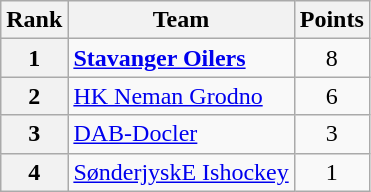<table class="wikitable" style="text-align: center;">
<tr>
<th>Rank</th>
<th>Team</th>
<th>Points</th>
</tr>
<tr>
<th>1</th>
<td style="text-align: left;"> <strong><a href='#'>Stavanger Oilers</a></strong></td>
<td>8</td>
</tr>
<tr>
<th>2</th>
<td style="text-align: left;"> <a href='#'>HK Neman Grodno</a></td>
<td>6</td>
</tr>
<tr>
<th>3</th>
<td style="text-align: left;"> <a href='#'>DAB-Docler</a></td>
<td>3</td>
</tr>
<tr>
<th>4</th>
<td style="text-align: left;"> <a href='#'>SønderjyskE Ishockey</a></td>
<td>1</td>
</tr>
</table>
